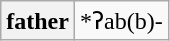<table class="wikitable">
<tr>
<th>father</th>
<td>*ʔab(b)-</td>
</tr>
</table>
